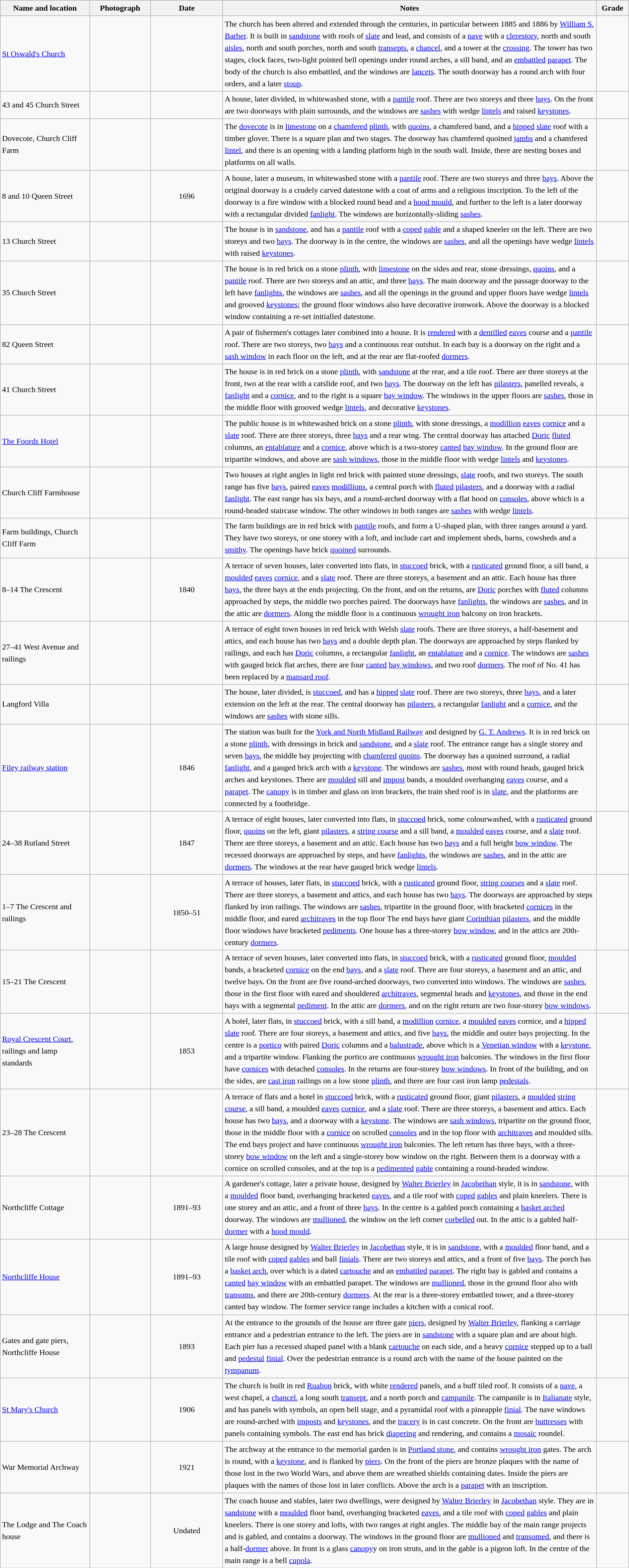<table class="wikitable sortable plainrowheaders" style="width:100%; border:0px; text-align:left; line-height:150%">
<tr>
<th scope="col"  style="width:150px">Name and location</th>
<th scope="col"  style="width:100px" class="unsortable">Photograph</th>
<th scope="col"  style="width:120px">Date</th>
<th scope="col"  style="width:650px" class="unsortable">Notes</th>
<th scope="col"  style="width:50px">Grade</th>
</tr>
<tr>
<td><a href='#'>St Oswald's Church</a><br><small></small></td>
<td></td>
<td align="center"></td>
<td>The church has been altered and extended through the centuries, in particular between 1885 and 1886 by <a href='#'>William S. Barber</a>.  It is built in <a href='#'>sandstone</a> with roofs of <a href='#'>slate</a> and lead, and consists of a <a href='#'>nave</a> with a <a href='#'>clerestory</a>, north and south <a href='#'>aisles</a>, north and south porches, north and south <a href='#'>transepts</a>, a <a href='#'>chancel</a>, and a tower at the <a href='#'>crossing</a>.  The tower has two stages, clock faces, two-light pointed bell openings under round arches, a sill band, and an <a href='#'>embattled</a> <a href='#'>parapet</a>.  The body of the church is also embattled, and the windows are <a href='#'>lancets</a>.  The south doorway has a round arch with four orders, and a later <a href='#'>stoup</a>.</td>
<td align="center" ></td>
</tr>
<tr>
<td>43 and 45 Church Street<br><small></small></td>
<td></td>
<td align="center"></td>
<td>A house, later divided, in whitewashed stone, with a <a href='#'>pantile</a> roof.  There are two storeys and three <a href='#'>bays</a>.  On the front are two doorways with plain surrounds, and the windows are <a href='#'>sashes</a> with wedge <a href='#'>lintels</a> and raised <a href='#'>keystones</a>.</td>
<td align="center" ></td>
</tr>
<tr>
<td>Dovecote, Church Cliff Farm<br><small></small></td>
<td></td>
<td align="center"></td>
<td>The <a href='#'>dovecote</a> is in <a href='#'>limestone</a> on a <a href='#'>chamfered</a> <a href='#'>plinth</a>, with <a href='#'>quoins</a>, a chamfered band, and a <a href='#'>hipped</a> <a href='#'>slate</a> roof with a timber glover.  There is a square plan and two stages.  The doorway has chamfered quoined <a href='#'>jambs</a> and a chamfered <a href='#'>lintel</a>, and there is an opening with a landing platform high in the south wall.  Inside, there are nesting boxes and platforms on all walls.</td>
<td align="center" ></td>
</tr>
<tr>
<td>8 and 10 Queen Street<br><small></small></td>
<td></td>
<td align="center">1696</td>
<td>A house, later a museum, in whitewashed stone with a <a href='#'>pantile</a> roof.  There are two storeys and three <a href='#'>bays</a>.  Above the original doorway is a crudely carved datestone with a coat of arms and a religious inscription.  To the left of the doorway is a fire window with a blocked round head and a <a href='#'>hood mould</a>, and further to the left is a later doorway with a rectangular divided <a href='#'>fanlight</a>.  The windows are horizontally-sliding <a href='#'>sashes</a>.</td>
<td align="center" ></td>
</tr>
<tr>
<td>13 Church Street<br><small></small></td>
<td></td>
<td align="center"></td>
<td>The house is in <a href='#'>sandstone</a>, and has a <a href='#'>pantile</a> roof with a <a href='#'>coped</a> <a href='#'>gable</a> and a shaped kneeler on the left.  There are two storeys and two <a href='#'>bays</a>.  The doorway is in the centre, the windows are <a href='#'>sashes</a>, and all the openings have wedge <a href='#'>lintels</a> with raised <a href='#'>keystones</a>.</td>
<td align="center" ></td>
</tr>
<tr>
<td>35 Church Street<br><small></small></td>
<td></td>
<td align="center"></td>
<td>The house is in red brick on a stone <a href='#'>plinth</a>, with <a href='#'>limestone</a> on the sides and rear, stone dressings, <a href='#'>quoins</a>, and a <a href='#'>pantile</a> roof.  There are two storeys and an attic, and three <a href='#'>bays</a>.  The main doorway and the passage doorway to the left have <a href='#'>fanlights</a>, the windows are <a href='#'>sashes</a>, and all the openings in the ground and upper floors have wedge <a href='#'>lintels</a> and grooved <a href='#'>keystones</a>; the ground floor windows also have decorative ironwork.  Above the doorway is a blocked window containing a re-set initialled datestone.</td>
<td align="center" ></td>
</tr>
<tr>
<td>82 Queen Street<br><small></small></td>
<td></td>
<td align="center"></td>
<td>A pair of fishermen's cottages later combined into a house.  It is <a href='#'>rendered</a> with a <a href='#'>dentilled</a> <a href='#'>eaves</a> course and a <a href='#'>pantile</a> roof.  There are two storeys, two <a href='#'>bays</a> and a continuous rear outshut.  In each bay is a doorway on the right and a <a href='#'>sash window</a> in each floor on the left, and at the rear are flat-roofed <a href='#'>dormers</a>.</td>
<td align="center" ></td>
</tr>
<tr>
<td>41 Church Street<br><small></small></td>
<td></td>
<td align="center"></td>
<td>The house is in red brick on a stone <a href='#'>plinth</a>, with <a href='#'>sandstone</a> at the rear, and a tile roof.  There are three storeys at the front, two at the rear with a catslide roof, and two <a href='#'>bays</a>.  The doorway on the left has <a href='#'>pilasters</a>, panelled reveals, a <a href='#'>fanlight</a> and a <a href='#'>cornice</a>, and to the right is a square <a href='#'>bay window</a>.  The windows in the upper floors are <a href='#'>sashes</a>, those in the middle floor with grooved wedge <a href='#'>lintels</a>, and decorative <a href='#'>keystones</a>.</td>
<td align="center" ></td>
</tr>
<tr>
<td><a href='#'>The Foords Hotel</a><br><small></small></td>
<td></td>
<td align="center"></td>
<td>The public house is in whitewashed brick on a stone <a href='#'>plinth</a>, with stone dressings, a <a href='#'>modillion</a> <a href='#'>eaves</a> <a href='#'>cornice</a> and a <a href='#'>slate</a> roof.  There are three storeys, three <a href='#'>bays</a> and a rear wing.  The central doorway has attached <a href='#'>Doric</a> <a href='#'>fluted</a> columns, an <a href='#'>entablature</a> and a <a href='#'>cornice</a>, above which is a two-storey <a href='#'>canted</a> <a href='#'>bay window</a>.  In the ground floor are tripartite windows, and above are <a href='#'>sash windows</a>, those in the middle floor with wedge <a href='#'>lintels</a> and <a href='#'>keystones</a>.</td>
<td align="center" ></td>
</tr>
<tr>
<td>Church Cliff Farmhouse<br><small></small></td>
<td></td>
<td align="center"></td>
<td>Two houses at right angles in light red brick with painted stone dressings, <a href='#'>slate</a> roofs, and two storeys.  The south range has five <a href='#'>bays</a>, paired <a href='#'>eaves</a> <a href='#'>modillions</a>, a central porch with <a href='#'>fluted</a> <a href='#'>pilasters</a>, and a doorway with a radial <a href='#'>fanlight</a>.  The east range has six bays, and a round-arched doorway with a flat hood on <a href='#'>consoles</a>, above which is a round-headed staircase window.  The other windows in both ranges are <a href='#'>sashes</a> with wedge <a href='#'>lintels</a>.</td>
<td align="center" ></td>
</tr>
<tr>
<td>Farm buildings, Church Cliff Farm<br><small></small></td>
<td></td>
<td align="center"></td>
<td>The farm buildings are in red brick with <a href='#'>pantile</a> roofs, and form a U-shaped plan, with three ranges around a yard.  They have two storeys, or one storey with a loft, and include cart and implement sheds, barns, cowsheds and a <a href='#'>smithy</a>.  The openings have brick <a href='#'>quoined</a> surrounds.</td>
<td align="center" ></td>
</tr>
<tr>
<td>8–14 The Crescent<br><small></small></td>
<td></td>
<td align="center">1840</td>
<td>A terrace of seven houses, later converted into flats, in <a href='#'>stuccoed</a> brick, with a <a href='#'>rusticated</a> ground floor, a sill band, a <a href='#'>moulded</a> <a href='#'>eaves</a> <a href='#'>cornice</a>, and a <a href='#'>slate</a> roof.  There are three storeys, a basement and an attic.  Each house has three <a href='#'>bays</a>, the three bays at the ends projecting.  On the front, and on the returns, are <a href='#'>Doric</a> porches with <a href='#'>fluted</a> columns approached by steps, the middle two porches paired.  The doorways have <a href='#'>fanlights</a>, the windows are <a href='#'>sashes</a>, and in the attic are <a href='#'>dormers</a>.  Along the middle floor is a continuous <a href='#'>wrought iron</a> balcony on iron brackets.</td>
<td align="center" ></td>
</tr>
<tr>
<td>27–41 West Avenue and railings<br><small></small></td>
<td></td>
<td align="center"></td>
<td>A terrace of eight town houses in red brick with Welsh <a href='#'>slate</a> roofs.  There are three storeys, a half-basement and attics, and each house has two <a href='#'>bays</a> and a double depth plan.  The doorways are approached by steps flanked by railings, and each has <a href='#'>Doric</a> columns, a rectangular <a href='#'>fanlight</a>, an <a href='#'>entablature</a> and a <a href='#'>cornice</a>.  The windows are <a href='#'>sashes</a> with gauged brick flat arches, there are four <a href='#'>canted</a> <a href='#'>bay windows</a>, and two roof <a href='#'>dormers</a>.  The roof of No. 41 has been replaced by a <a href='#'>mansard roof</a>.</td>
<td align="center" ></td>
</tr>
<tr>
<td>Langford Villa<br><small></small></td>
<td></td>
<td align="center"></td>
<td>The house, later divided, is <a href='#'>stuccoed</a>, and has a <a href='#'>hipped</a> <a href='#'>slate</a> roof.  There are two storeys, three <a href='#'>bays</a>, and a later extension on the left at the rear.  The central doorway has <a href='#'>pilasters</a>, a rectangular <a href='#'>fanlight</a> and a <a href='#'>cornice</a>, and the windows are <a href='#'>sashes</a> with stone sills.</td>
<td align="center" ></td>
</tr>
<tr>
<td><a href='#'>Filey railway station</a><br><small></small></td>
<td></td>
<td align="center">1846</td>
<td>The station was built for the <a href='#'>York and North Midland Railway</a> and designed by <a href='#'>G. T. Andrews</a>.  It is in red brick on a stone <a href='#'>plinth</a>, with dressings in brick and <a href='#'>sandstone</a>, and a <a href='#'>slate</a> roof.  The entrance range has a single storey and seven <a href='#'>bays</a>, the middle bay projecting with <a href='#'>chamfered</a> <a href='#'>quoins</a>.  The doorway has a quoined surround, a radial <a href='#'>fanlight</a>, and a gauged brick arch with a <a href='#'>keystone</a>.  The windows are <a href='#'>sashes</a>, most with round heads, gauged brick arches and keystones.  There are <a href='#'>moulded</a>  sill and <a href='#'>impost</a> bands, a moulded overhanging <a href='#'>eaves</a> course, and a <a href='#'>parapet</a>.  The <a href='#'>canopy</a> is in timber and glass on iron brackets, the train shed roof is in <a href='#'>slate</a>, and the platforms are connected by a footbridge.</td>
<td align="center" ></td>
</tr>
<tr>
<td>24–38 Rutland Street<br><small></small></td>
<td></td>
<td align="center">1847</td>
<td>A terrace of eight houses, later converted into flats, in <a href='#'>stuccoed</a> brick, some colourwashed, with a <a href='#'>rusticated</a> ground floor, <a href='#'>quoins</a> on the left, giant <a href='#'>pilasters</a>, a <a href='#'>string course</a> and a sill band, a <a href='#'>moulded</a> <a href='#'>eaves</a> course, and a <a href='#'>slate</a> roof.  There are three storeys, a basement and an attic.  Each house has two <a href='#'>bays</a> and a full height <a href='#'>bow window</a>.  The recessed doorways are approached by steps, and have <a href='#'>fanlights</a>, the windows are <a href='#'>sashes</a>, and in the attic are <a href='#'>dormers</a>. The windows at the rear have gauged brick wedge <a href='#'>lintels</a>.</td>
<td align="center" ></td>
</tr>
<tr>
<td>1–7 The Crescent and railings<br><small></small></td>
<td></td>
<td align="center">1850–51</td>
<td>A terrace of houses, later flats, in <a href='#'>stuccoed</a> brick, with a <a href='#'>rusticated</a> ground floor, <a href='#'>string courses</a> and a <a href='#'>slate</a> roof.  There are three storeys, a basement and attics, and each house has two <a href='#'>bays</a>.  The doorways are approached by steps flanked by iron railings.  The windows are <a href='#'>sashes</a>, tripartite in the ground floor, with bracketed <a href='#'>cornices</a> in the middle floor, and eared <a href='#'>architraves</a> in the top floor  The end bays have giant <a href='#'>Corinthian</a> <a href='#'>pilasters</a>, and the middle floor windows have bracketed <a href='#'>pediments</a>.  One house has a three-storey <a href='#'>bow window</a>, and in the attics are 20th-century <a href='#'>dormers</a>.</td>
<td align="center" ></td>
</tr>
<tr>
<td>15–21 The Crescent<br><small></small></td>
<td></td>
<td align="center"></td>
<td>A terrace of seven houses, later converted into flats, in <a href='#'>stuccoed</a> brick, with a <a href='#'>rusticated</a> ground floor, <a href='#'>moulded</a> bands, a bracketed <a href='#'>cornice</a> on the end <a href='#'>bays</a>, and a <a href='#'>slate</a> roof.  There are four storeys, a basement and an attic, and twelve bays.  On the front are five round-arched doorways, two converted into windows.  The windows are <a href='#'>sashes</a>, those in the first floor with eared and shouldered <a href='#'>architraves</a>, segmental heads and <a href='#'>keystones</a>, and those in the end bays with a segmental <a href='#'>pediment</a>.  In the attic are <a href='#'>dormers</a>, and on the right return are two four-storey <a href='#'>bow windows</a>.</td>
<td align="center" ></td>
</tr>
<tr>
<td><a href='#'>Royal Crescent Court</a>, railings and lamp standards<br><small></small></td>
<td></td>
<td align="center">1853</td>
<td>A hotel, later flats, in <a href='#'>stuccoed</a> brick, with a sill band, a <a href='#'>modillion</a> <a href='#'>cornice</a>, a <a href='#'>moulded</a> <a href='#'>eaves</a> cornice, and a <a href='#'>hipped</a> <a href='#'>slate</a> roof.  There are four storeys, a basement and attics, and five <a href='#'>bays</a>, the middle and outer bays projecting. In the centre is a <a href='#'>portico</a> with paired <a href='#'>Doric</a> columns and a <a href='#'>balustrade</a>, above which is a <a href='#'>Venetian window</a> with a <a href='#'>keystone</a>, and a tripartite window.  Flanking the portico are continuous <a href='#'>wrought iron</a> balconies.  The windows in the first floor have <a href='#'>cornices</a> with detached <a href='#'>consoles</a>.  In the returns are four-storey <a href='#'>bow windows</a>.  In front of the building, and on the sides, are <a href='#'>cast iron</a> railings on a low stone <a href='#'>plinth</a>, and there are four cast iron lamp <a href='#'>pedestals</a>.</td>
<td align="center" ></td>
</tr>
<tr>
<td>23–28 The Crescent<br><small></small></td>
<td></td>
<td align="center"></td>
<td>A terrace of flats and a hotel in <a href='#'>stuccoed</a> brick, with a <a href='#'>rusticated</a> ground floor, giant <a href='#'>pilasters</a>, a <a href='#'>moulded</a> <a href='#'>string course</a>, a sill band, a moulded <a href='#'>eaves</a> <a href='#'>cornice</a>, and a <a href='#'>slate</a> roof.  There are three storeys, a basement and attics.  Each house has two <a href='#'>bays</a>, and a doorway with a <a href='#'>keystone</a>.  The windows are <a href='#'>sash windows</a>, tripartite on the ground floor, those in the middle floor with a <a href='#'>cornice</a> on scrolled <a href='#'>consoles</a> and in the top floor with <a href='#'>architraves</a> and moulded sills.  The end bays project and have continuous <a href='#'>wrought iron</a> balconies.  The left return has three bays, with a three-storey <a href='#'>bow window</a> on the left and a single-storey bow window on the right.  Between them is a doorway with a cornice on scrolled consoles, and at the top is a <a href='#'>pedimented</a> <a href='#'>gable</a> containing a round-headed window.</td>
<td align="center" ></td>
</tr>
<tr>
<td>Northcliffe Cottage<br><small></small></td>
<td></td>
<td align="center">1891–93</td>
<td>A gardener's cottage, later a private house, designed by <a href='#'>Walter Brierley</a> in <a href='#'>Jacobethan</a> style, it is in <a href='#'>sandstone</a>, with a <a href='#'>moulded</a> floor band, overhanging bracketed <a href='#'>eaves</a>, and a tile roof with <a href='#'>coped</a> <a href='#'>gables</a> and plain kneelers.  There is one storey and an attic, and a front of three <a href='#'>bays</a>.  In the centre is a gabled porch containing a <a href='#'>basket arched</a> doorway.  The windows are <a href='#'>mullioned</a>, the window on the left corner <a href='#'>corbelled</a> out.  In the attic is a gabled half-<a href='#'>dormer</a> with a <a href='#'>hood mould</a>.</td>
<td align="center" ></td>
</tr>
<tr>
<td><a href='#'>Northcliffe House</a><br><small></small></td>
<td></td>
<td align="center">1891–93</td>
<td>A large house designed by <a href='#'>Walter Brierley</a> in <a href='#'>Jacobethan</a> style, it is in <a href='#'>sandstone</a>, with a <a href='#'>moulded</a> floor band,  and a tile roof with <a href='#'>coped</a> <a href='#'>gables</a> and ball <a href='#'>finials</a>.  There are two storeys and attics, and a front of five <a href='#'>bays</a>.  The porch has a <a href='#'>basket arch</a>, over which is a dated <a href='#'>cartouche</a> and an <a href='#'>embattled</a> <a href='#'>parapet</a>.  The right bay is gabled and contains a <a href='#'>canted</a> <a href='#'>bay window</a> with an embattled parapet.  The windows are <a href='#'>mullioned</a>, those in the ground floor also with <a href='#'>transoms</a>, and there are 20th-century <a href='#'>dormers</a>.  At the rear is a three-storey embattled tower, and a three-storey canted bay window.  The former service range includes a kitchen with a conical roof.</td>
<td align="center" ></td>
</tr>
<tr>
<td>Gates and gate piers,<br>Northcliffe House<br><small></small></td>
<td></td>
<td align="center">1893</td>
<td>At the entrance to the grounds of the house are three gate <a href='#'>piers</a>, designed by <a href='#'>Walter Brierley</a>, flanking a carriage entrance and a pedestrian entrance to the left.  The piers are in <a href='#'>sandstone</a> with a square plan and are about  high.  Each pier has a recessed shaped panel with a blank <a href='#'>cartouche</a> on each side, and a heavy <a href='#'>cornice</a> stepped up to a ball and <a href='#'>pedestal</a> <a href='#'>finial</a>.  Over the pedestrian entrance is a round arch with the name of the house painted on the <a href='#'>tympanum</a>.</td>
<td align="center" ></td>
</tr>
<tr>
<td><a href='#'>St Mary's Church</a><br><small></small></td>
<td></td>
<td align="center">1906</td>
<td>The church is built in red <a href='#'>Ruabon</a> brick, with white <a href='#'>rendered</a> panels, and a buff tiled roof. It consists of a <a href='#'>nave</a>, a west chapel, a <a href='#'>chancel</a>, a long south <a href='#'>transept</a>, and a north porch and <a href='#'>campanile</a>.  The campanile is in <a href='#'>Italianate</a> style, and has panels with symbols, an open bell stage, and a pyramidal roof with a pineapple <a href='#'>finial</a>.  The nave windows are round-arched with <a href='#'>imposts</a> and <a href='#'>keystones</a>, and the <a href='#'>tracery</a> is in cast concrete.  On the front are <a href='#'>buttresses</a> with panels containing symbols.  The east end has brick <a href='#'>diapering</a> and rendering, and contains a <a href='#'>mosaic</a> roundel.</td>
<td align="center" ></td>
</tr>
<tr>
<td>War Memorial Archway<br><small></small></td>
<td></td>
<td align="center">1921</td>
<td>The archway at the entrance to the memorial garden is in <a href='#'>Portland stone</a>, and contains <a href='#'>wrought iron</a> gates.  The arch is round, with a <a href='#'>keystone</a>, and is flanked by <a href='#'>piers</a>.  On the front of the piers are bronze plaques with the name of those lost in the two World Wars, and above them are wreathed shields containing dates.  Inside the piers are plaques with the names of those lost in later conflicts.  Above the arch is a <a href='#'>parapet</a> with an inscription.</td>
<td align="center" ></td>
</tr>
<tr>
<td>The Lodge and The Coach house<br><small></small></td>
<td></td>
<td align="center">Undated</td>
<td>The coach house and stables, later two dwellings, were designed by <a href='#'>Walter Brierley</a> in <a href='#'>Jacobethan</a> style.  They are in <a href='#'>sandstone</a> with a <a href='#'>moulded</a> floor band, overhanging bracketed <a href='#'>eaves</a>, and a tile roof with <a href='#'>coped</a> <a href='#'>gables</a> and plain kneelers.  There is one storey and lofts, with two ranges at right angles.  The middle bay of the main range projects and is gabled, and contains a doorway.  The windows in the ground floor are <a href='#'>mullioned</a> and <a href='#'>transomed</a>, and there is a half-<a href='#'>dormer</a> above.  In front is a glass <a href='#'>canopy</a>y on iron struts, and in the gable is a pigeon loft.  In the centre of the main range is a bell <a href='#'>cupola</a>.</td>
<td align="center" ></td>
</tr>
<tr>
</tr>
</table>
